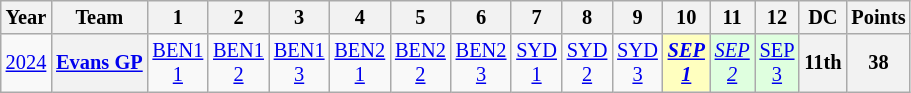<table class="wikitable" style="text-align:center; font-size:85%">
<tr>
<th>Year</th>
<th>Team</th>
<th>1</th>
<th>2</th>
<th>3</th>
<th>4</th>
<th>5</th>
<th>6</th>
<th>7</th>
<th>8</th>
<th>9</th>
<th>10</th>
<th>11</th>
<th>12</th>
<th>DC</th>
<th>Points</th>
</tr>
<tr>
<td><a href='#'>2024</a></td>
<th nowrap><a href='#'>Evans GP</a></th>
<td style="background:#"><a href='#'>BEN1<br>1</a><br></td>
<td style="background:#"><a href='#'>BEN1<br>2</a><br></td>
<td style="background:#"><a href='#'>BEN1<br>3</a><br></td>
<td style="background:#"><a href='#'>BEN2<br>1</a><br></td>
<td style="background:#"><a href='#'>BEN2<br>2</a><br></td>
<td style="background:#"><a href='#'>BEN2<br>3</a><br></td>
<td style="background:#"><a href='#'>SYD<br>1</a><br></td>
<td style="background:#"><a href='#'>SYD<br>2</a><br></td>
<td style="background:#"><a href='#'>SYD<br>3</a><br></td>
<td style="background:#ffffbf"><a href='#'><strong><em>SEP<br>1</em></strong></a><br></td>
<td style="background:#dfffdf"><a href='#'><em>SEP<br>2</em></a><br></td>
<td style="background:#dfffdf"><a href='#'>SEP<br>3</a><br></td>
<th>11th</th>
<th>38</th>
</tr>
</table>
